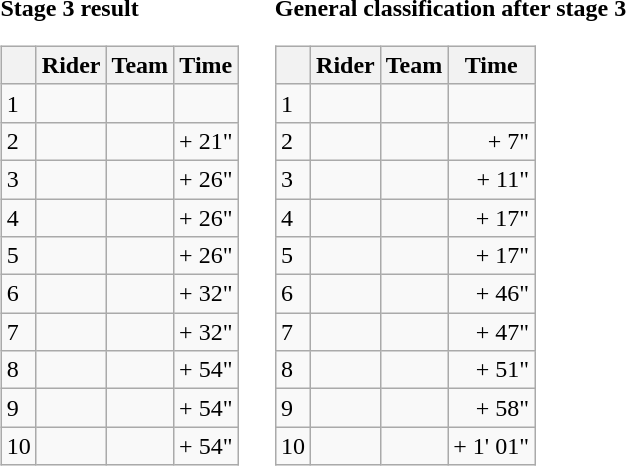<table>
<tr>
<td><strong>Stage 3 result</strong><br><table class="wikitable">
<tr>
<th></th>
<th>Rider</th>
<th>Team</th>
<th>Time</th>
</tr>
<tr>
<td>1</td>
<td></td>
<td></td>
<td align=right></td>
</tr>
<tr>
<td>2</td>
<td></td>
<td></td>
<td align=right>+ 21"</td>
</tr>
<tr>
<td>3</td>
<td></td>
<td></td>
<td align=right>+ 26"</td>
</tr>
<tr>
<td>4</td>
<td></td>
<td></td>
<td align=right>+ 26"</td>
</tr>
<tr>
<td>5</td>
<td></td>
<td></td>
<td align=right>+ 26"</td>
</tr>
<tr>
<td>6</td>
<td></td>
<td></td>
<td align=right>+ 32"</td>
</tr>
<tr>
<td>7</td>
<td></td>
<td></td>
<td align=right>+ 32"</td>
</tr>
<tr>
<td>8</td>
<td></td>
<td></td>
<td align=right>+ 54"</td>
</tr>
<tr>
<td>9</td>
<td></td>
<td></td>
<td align=right>+ 54"</td>
</tr>
<tr>
<td>10</td>
<td></td>
<td></td>
<td align=right>+ 54"</td>
</tr>
</table>
</td>
<td></td>
<td><strong>General classification after stage 3</strong><br><table class="wikitable">
<tr>
<th></th>
<th>Rider</th>
<th>Team</th>
<th>Time</th>
</tr>
<tr>
<td>1</td>
<td> </td>
<td></td>
<td align=right></td>
</tr>
<tr>
<td>2</td>
<td></td>
<td></td>
<td align=right>+ 7"</td>
</tr>
<tr>
<td>3</td>
<td></td>
<td></td>
<td align=right>+ 11"</td>
</tr>
<tr>
<td>4</td>
<td></td>
<td></td>
<td align=right>+ 17"</td>
</tr>
<tr>
<td>5</td>
<td></td>
<td></td>
<td align=right>+ 17"</td>
</tr>
<tr>
<td>6</td>
<td></td>
<td></td>
<td align=right>+ 46"</td>
</tr>
<tr>
<td>7</td>
<td></td>
<td></td>
<td align=right>+ 47"</td>
</tr>
<tr>
<td>8</td>
<td></td>
<td></td>
<td align=right>+ 51"</td>
</tr>
<tr>
<td>9</td>
<td></td>
<td></td>
<td align=right>+ 58"</td>
</tr>
<tr>
<td>10</td>
<td></td>
<td></td>
<td align=right>+ 1' 01"</td>
</tr>
</table>
</td>
</tr>
</table>
